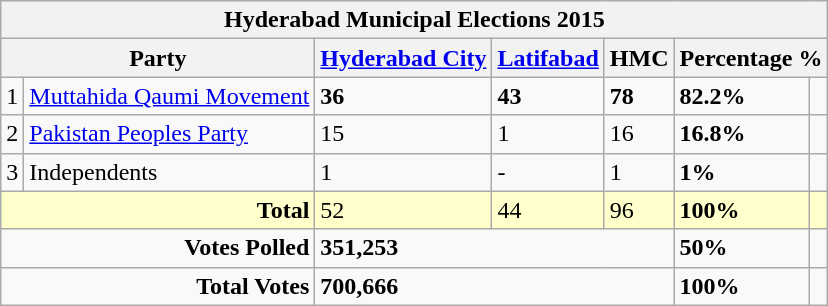<table class="wikitable">
<tr>
<th colspan="7">Hyderabad Municipal Elections 2015</th>
</tr>
<tr>
<th colspan="2">Party</th>
<th><a href='#'>Hyderabad City</a></th>
<th><a href='#'>Latifabad</a></th>
<th>HMC</th>
<th colspan="2">Percentage %</th>
</tr>
<tr>
<td>1</td>
<td> <a href='#'>Muttahida Qaumi Movement</a></td>
<td><strong>36</strong></td>
<td><strong>43</strong></td>
<td><strong>78</strong></td>
<td><strong>82.2%</strong></td>
<td></td>
</tr>
<tr>
<td>2</td>
<td> <a href='#'>Pakistan Peoples Party</a></td>
<td>15</td>
<td>1</td>
<td>16</td>
<td><strong>16.8%</strong></td>
<td></td>
</tr>
<tr>
<td>3</td>
<td>Independents</td>
<td>1</td>
<td>-</td>
<td>1</td>
<td><strong>1%</strong></td>
<td></td>
</tr>
<tr style="border: 1px solid black; background: #ffffcc;">
<td colspan="2" align=right><strong>Total</strong></td>
<td>52</td>
<td>44</td>
<td>96</td>
<td><strong>100%</strong></td>
<td></td>
</tr>
<tr>
<td colspan="2" align=right><strong>Votes Polled</strong></td>
<td colspan="3"><strong>351,253</strong></td>
<td><strong>50%</strong></td>
<td></td>
</tr>
<tr>
<td colspan="2" align=right><strong>Total Votes</strong></td>
<td colspan="3"><strong>700,666</strong></td>
<td><strong>100%</strong></td>
<td></td>
</tr>
</table>
